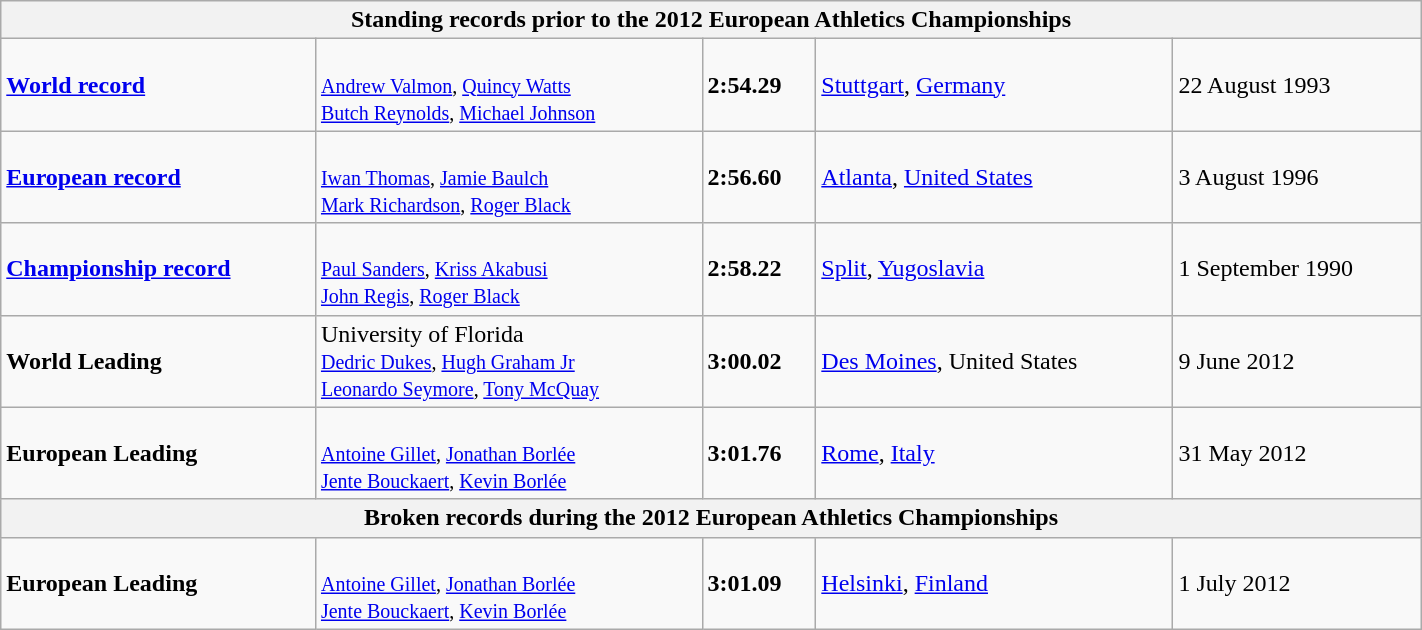<table class="wikitable" width=75%>
<tr>
<th colspan="5">Standing records prior to the 2012 European Athletics Championships</th>
</tr>
<tr>
<td><strong><a href='#'>World record</a></strong></td>
<td><br><small><a href='#'>Andrew Valmon</a>, <a href='#'>Quincy Watts</a><br><a href='#'>Butch Reynolds</a>, <a href='#'>Michael Johnson</a></small></td>
<td><strong>2:54.29</strong></td>
<td><a href='#'>Stuttgart</a>, <a href='#'>Germany</a></td>
<td>22 August 1993</td>
</tr>
<tr>
<td><strong><a href='#'>European record</a></strong></td>
<td><br><small><a href='#'>Iwan Thomas</a>, <a href='#'>Jamie Baulch</a><br><a href='#'>Mark Richardson</a>, <a href='#'>Roger Black</a></small></td>
<td><strong>2:56.60</strong></td>
<td><a href='#'>Atlanta</a>, <a href='#'>United States</a></td>
<td>3 August 1996</td>
</tr>
<tr>
<td><strong><a href='#'>Championship record</a></strong></td>
<td><br><small><a href='#'>Paul Sanders</a>, <a href='#'>Kriss Akabusi</a><br><a href='#'>John Regis</a>, <a href='#'>Roger Black</a></small></td>
<td><strong>2:58.22</strong></td>
<td><a href='#'>Split</a>, <a href='#'>Yugoslavia</a></td>
<td>1 September 1990</td>
</tr>
<tr>
<td><strong>World Leading</strong></td>
<td>University of Florida<br><small><a href='#'>Dedric Dukes</a>, <a href='#'>Hugh Graham Jr</a><br><a href='#'>Leonardo Seymore</a>, <a href='#'>Tony McQuay</a></small></td>
<td><strong>3:00.02</strong></td>
<td><a href='#'>Des Moines</a>, United States</td>
<td>9 June 2012</td>
</tr>
<tr>
<td><strong>European Leading</strong></td>
<td><br><small><a href='#'>Antoine Gillet</a>, <a href='#'>Jonathan Borlée</a> <br> <a href='#'>Jente Bouckaert</a>, <a href='#'>Kevin Borlée</a></small></td>
<td><strong>3:01.76</strong></td>
<td><a href='#'>Rome</a>, <a href='#'>Italy</a></td>
<td>31 May 2012</td>
</tr>
<tr>
<th colspan="5">Broken records during the 2012 European Athletics Championships</th>
</tr>
<tr>
<td><strong>European Leading</strong></td>
<td><br><small><a href='#'>Antoine Gillet</a>, <a href='#'>Jonathan Borlée</a> <br> <a href='#'>Jente Bouckaert</a>, <a href='#'>Kevin Borlée</a></small></td>
<td><strong>3:01.09</strong></td>
<td><a href='#'>Helsinki</a>, <a href='#'>Finland</a></td>
<td>1 July 2012</td>
</tr>
</table>
